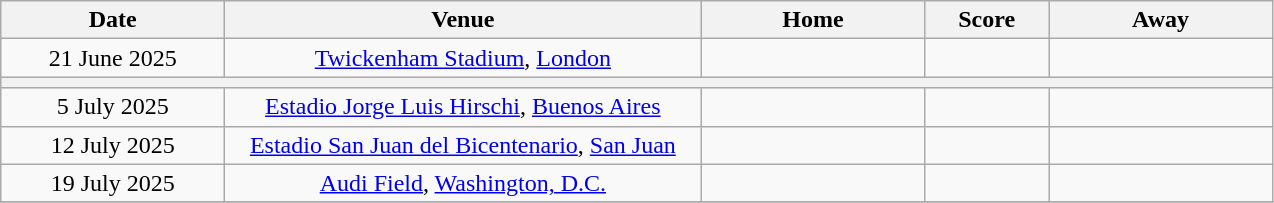<table class="wikitable" style="text-align:center">
<tr>
<th style="width:142px">Date</th>
<th scope="col" style="width:310px">Venue</th>
<th style="width:142px">Home</th>
<th style="width:75px">Score</th>
<th style="width:142px">Away</th>
</tr>
<tr>
<td>21 June 2025</td>
<td><a href='#'>Twickenham Stadium</a>, <a href='#'>London</a></td>
<td align=right></td>
<td></td>
<td align=left></td>
</tr>
<tr>
<th colspan=6></th>
</tr>
<tr>
<td>5 July 2025</td>
<td><a href='#'>Estadio Jorge Luis Hirschi</a>, <a href='#'>Buenos Aires</a></td>
<td align=right></td>
<td></td>
<td align=left></td>
</tr>
<tr>
<td>12 July 2025</td>
<td><a href='#'>Estadio San Juan del Bicentenario</a>, <a href='#'>San Juan</a></td>
<td align=right></td>
<td></td>
<td align=left></td>
</tr>
<tr>
<td>19 July 2025</td>
<td><a href='#'>Audi Field</a>, <a href='#'>Washington, D.C.</a></td>
<td align=right></td>
<td></td>
<td align=left></td>
</tr>
<tr>
</tr>
</table>
